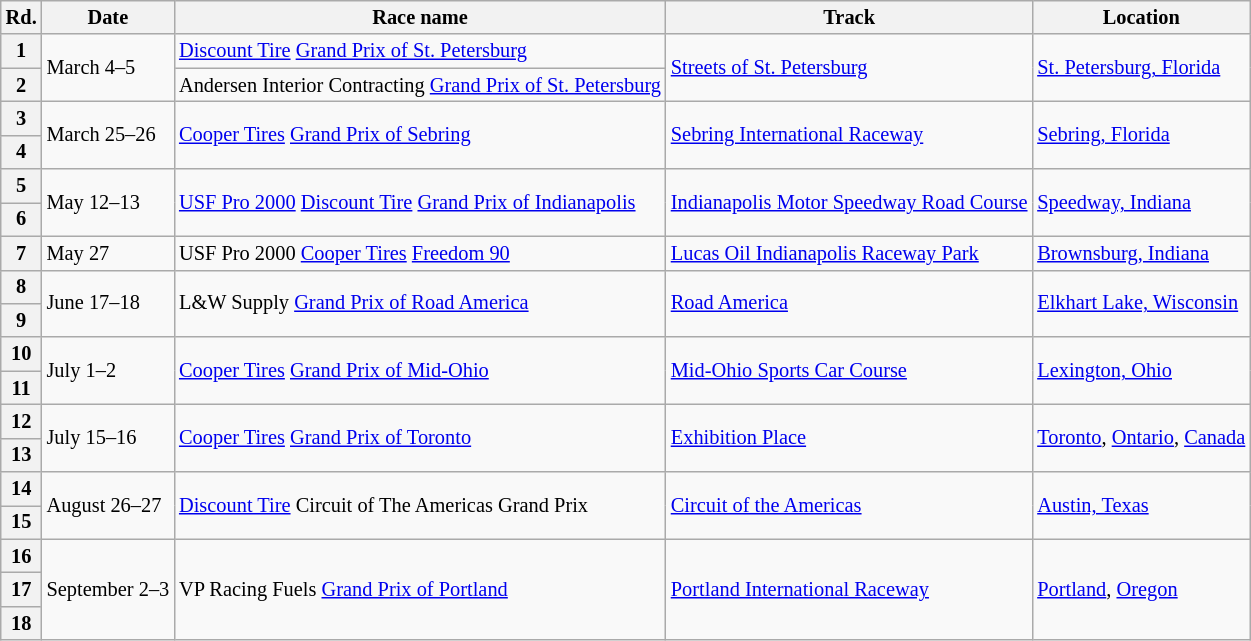<table class="wikitable" style="font-size: 85%">
<tr>
<th>Rd.</th>
<th>Date</th>
<th>Race name</th>
<th>Track</th>
<th>Location</th>
</tr>
<tr>
<th>1</th>
<td rowspan="2">March 4–5</td>
<td><a href='#'>Discount Tire</a> <a href='#'>Grand Prix of St. Petersburg</a></td>
<td rowspan="2"> <a href='#'>Streets of St. Petersburg</a></td>
<td rowspan="2"><a href='#'>St. Petersburg, Florida</a></td>
</tr>
<tr>
<th>2</th>
<td>Andersen Interior Contracting <a href='#'>Grand Prix of St. Petersburg</a></td>
</tr>
<tr>
<th>3</th>
<td rowspan="2">March 25–26</td>
<td rowspan="2"><a href='#'>Cooper Tires</a> <a href='#'>Grand Prix of Sebring</a></td>
<td rowspan="2"> <a href='#'>Sebring International Raceway</a></td>
<td rowspan="2"><a href='#'>Sebring, Florida</a></td>
</tr>
<tr>
<th>4</th>
</tr>
<tr>
<th>5</th>
<td rowspan="2">May 12–13</td>
<td rowspan="2"><a href='#'>USF Pro 2000</a> <a href='#'>Discount Tire</a> <a href='#'>Grand Prix of Indianapolis</a></td>
<td rowspan="2"> <a href='#'>Indianapolis Motor Speedway Road Course</a></td>
<td rowspan="2"><a href='#'>Speedway, Indiana</a></td>
</tr>
<tr>
<th>6</th>
</tr>
<tr>
<th>7</th>
<td>May 27</td>
<td>USF Pro 2000 <a href='#'>Cooper Tires</a> <a href='#'>Freedom 90</a></td>
<td> <a href='#'>Lucas Oil Indianapolis Raceway Park</a></td>
<td><a href='#'>Brownsburg, Indiana</a></td>
</tr>
<tr>
<th>8</th>
<td rowspan="2">June 17–18</td>
<td rowspan="2">L&W Supply <a href='#'>Grand Prix of Road America</a></td>
<td rowspan="2"> <a href='#'>Road America</a></td>
<td rowspan="2"><a href='#'>Elkhart Lake, Wisconsin</a></td>
</tr>
<tr>
<th>9</th>
</tr>
<tr>
<th>10</th>
<td rowspan="2">July 1–2</td>
<td rowspan="2"><a href='#'>Cooper Tires</a> <a href='#'>Grand Prix of Mid-Ohio</a></td>
<td rowspan="2"> <a href='#'>Mid-Ohio Sports Car Course</a></td>
<td rowspan="2"><a href='#'>Lexington, Ohio</a></td>
</tr>
<tr>
<th>11</th>
</tr>
<tr>
<th>12</th>
<td rowspan="2">July 15–16</td>
<td rowspan="2"><a href='#'>Cooper Tires</a> <a href='#'>Grand Prix of Toronto</a></td>
<td rowspan="2"> <a href='#'>Exhibition Place</a></td>
<td rowspan="2"><a href='#'>Toronto</a>, <a href='#'>Ontario</a>, <a href='#'>Canada</a></td>
</tr>
<tr>
<th>13</th>
</tr>
<tr>
<th>14</th>
<td rowspan="2">August 26–27</td>
<td rowspan="2"><a href='#'>Discount Tire</a> Circuit of The Americas Grand Prix</td>
<td rowspan="2"> <a href='#'>Circuit of the Americas</a></td>
<td rowspan="2"><a href='#'>Austin, Texas</a></td>
</tr>
<tr>
<th>15</th>
</tr>
<tr>
<th>16</th>
<td rowspan="3">September 2–3</td>
<td rowspan="3">VP Racing Fuels <a href='#'>Grand Prix of Portland</a></td>
<td rowspan="3"> <a href='#'>Portland International Raceway</a></td>
<td rowspan="3"><a href='#'>Portland</a>, <a href='#'>Oregon</a></td>
</tr>
<tr>
<th>17</th>
</tr>
<tr>
<th>18</th>
</tr>
</table>
